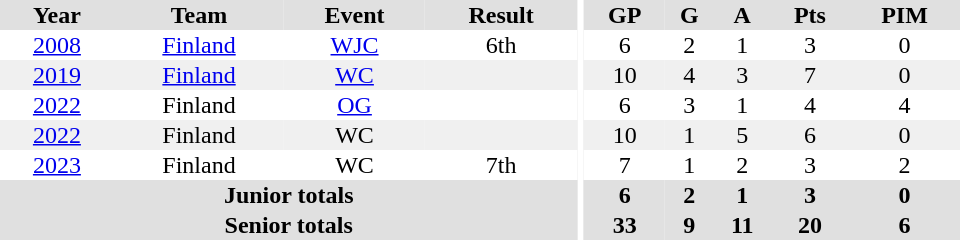<table border="0" cellpadding="1" cellspacing="0" ID="Table3" style="text-align:center; width:40em">
<tr ALIGN="center" bgcolor="#e0e0e0">
<th>Year</th>
<th>Team</th>
<th>Event</th>
<th>Result</th>
<th rowspan="99" bgcolor="#ffffff"></th>
<th>GP</th>
<th>G</th>
<th>A</th>
<th>Pts</th>
<th>PIM</th>
</tr>
<tr>
<td><a href='#'>2008</a></td>
<td><a href='#'>Finland</a></td>
<td><a href='#'>WJC</a></td>
<td>6th</td>
<td>6</td>
<td>2</td>
<td>1</td>
<td>3</td>
<td>0</td>
</tr>
<tr bgcolor="#f0f0f0">
<td><a href='#'>2019</a></td>
<td><a href='#'>Finland</a></td>
<td><a href='#'>WC</a></td>
<td></td>
<td>10</td>
<td>4</td>
<td>3</td>
<td>7</td>
<td>0</td>
</tr>
<tr>
<td><a href='#'>2022</a></td>
<td>Finland</td>
<td><a href='#'>OG</a></td>
<td></td>
<td>6</td>
<td>3</td>
<td>1</td>
<td>4</td>
<td>4</td>
</tr>
<tr bgcolor="#f0f0f0">
<td><a href='#'>2022</a></td>
<td>Finland</td>
<td>WC</td>
<td></td>
<td>10</td>
<td>1</td>
<td>5</td>
<td>6</td>
<td>0</td>
</tr>
<tr>
<td><a href='#'>2023</a></td>
<td>Finland</td>
<td>WC</td>
<td>7th</td>
<td>7</td>
<td>1</td>
<td>2</td>
<td>3</td>
<td>2</td>
</tr>
<tr>
</tr>
<tr bgcolor="#e0e0e0">
<th colspan=4>Junior totals</th>
<th>6</th>
<th>2</th>
<th>1</th>
<th>3</th>
<th>0</th>
</tr>
<tr bgcolor="#e0e0e0">
<th colspan=4>Senior totals</th>
<th>33</th>
<th>9</th>
<th>11</th>
<th>20</th>
<th>6</th>
</tr>
</table>
